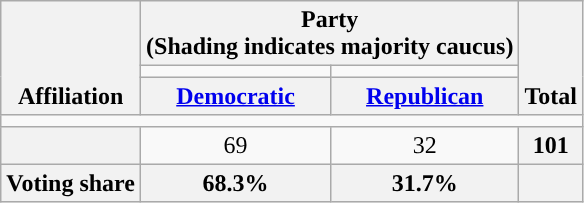<table class=wikitable style="text-align:center">
<tr style="vertical-align:bottom;">
<th rowspan=3>Affiliation</th>
<th colspan=2>Party <div>(Shading indicates majority caucus)</div></th>
<th rowspan=3>Total</th>
</tr>
<tr style="height:5px">
<td style="background-color:"></td>
<td style="background-color:"></td>
</tr>
<tr>
<th><a href='#'>Democratic</a></th>
<th><a href='#'>Republican</a></th>
</tr>
<tr>
<td colspan=5></td>
</tr>
<tr>
<th nowrap style="font-size:80%"></th>
<td>69</td>
<td>32</td>
<th>101</th>
</tr>
<tr>
<th>Voting share</th>
<th>68.3%</th>
<th>31.7%</th>
<th colspan=2></th>
</tr>
</table>
